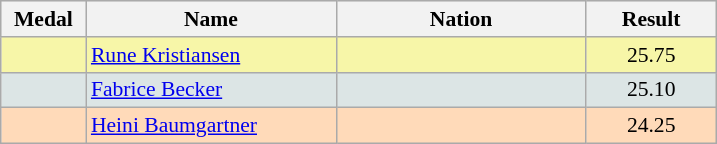<table class=wikitable style="border:1px solid #AAAAAA;font-size:90%">
<tr bgcolor="#E4E4E4">
<th width=50>Medal</th>
<th width=160>Name</th>
<th width=160>Nation</th>
<th width=80>Result</th>
</tr>
<tr bgcolor="#F7F6A8">
<td align="center"></td>
<td><a href='#'>Rune Kristiansen</a></td>
<td></td>
<td align="center">25.75</td>
</tr>
<tr bgcolor="#DCE5E5">
<td align="center"></td>
<td><a href='#'>Fabrice Becker</a></td>
<td></td>
<td align="center">25.10</td>
</tr>
<tr bgcolor="#FFDAB9">
<td align="center"></td>
<td><a href='#'>Heini Baumgartner</a></td>
<td></td>
<td align="center">24.25</td>
</tr>
</table>
